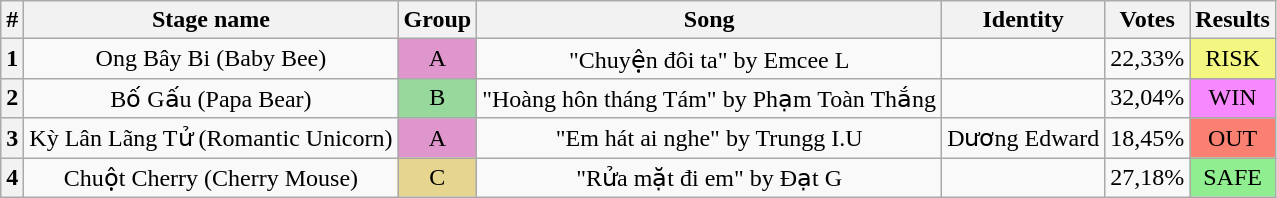<table class="wikitable plainrowheaders" style="text-align: center;">
<tr>
<th>#</th>
<th>Stage name</th>
<th>Group</th>
<th>Song</th>
<th>Identity</th>
<th>Votes</th>
<th>Results</th>
</tr>
<tr>
<th>1</th>
<td>Ong Bây Bi (Baby Bee)</td>
<td bgcolor="#DE96CD">A</td>
<td>"Chuyện đôi ta" by Emcee L</td>
<td></td>
<td>22,33%</td>
<td bgcolor=#F3F781>RISK</td>
</tr>
<tr>
<th>2</th>
<td>Bố Gấu (Papa Bear)</td>
<td bgcolor="#97D89D">B</td>
<td>"Hoàng hôn tháng Tám" by Phạm Toàn Thắng</td>
<td></td>
<td>32,04%</td>
<td bgcolor=#F888FD>WIN</td>
</tr>
<tr>
<th>3</th>
<td>Kỳ Lân Lãng Tử (Romantic Unicorn)</td>
<td bgcolor="#DE96CD">A</td>
<td>"Em hát ai nghe" by Trungg I.U</td>
<td>Dương Edward</td>
<td>18,45%</td>
<td bgcolor=salmon>OUT</td>
</tr>
<tr>
<th>4</th>
<td>Chuột Cherry (Cherry Mouse)</td>
<td bgcolor="#E5D58E">C</td>
<td>"Rửa mặt đi em" by Đạt G</td>
<td></td>
<td>27,18%</td>
<td bgcolor=lightgreen>SAFE</td>
</tr>
</table>
